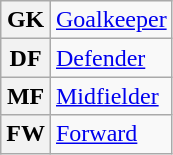<table class="wikitable unsortable">
<tr>
<th>GK</th>
<td><a href='#'>Goalkeeper</a></td>
</tr>
<tr>
<th>DF</th>
<td><a href='#'>Defender</a></td>
</tr>
<tr>
<th>MF</th>
<td><a href='#'>Midfielder</a></td>
</tr>
<tr>
<th>FW</th>
<td><a href='#'>Forward</a></td>
</tr>
</table>
